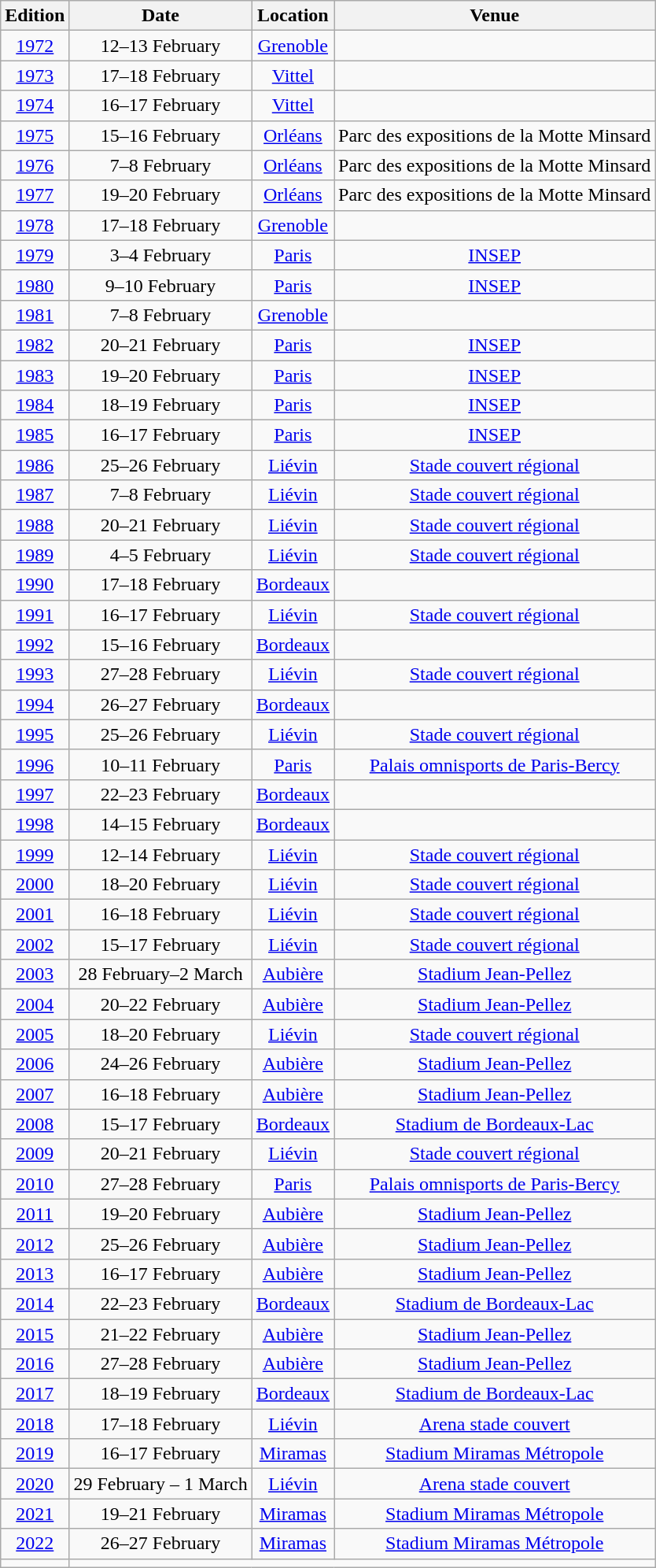<table class="wikitable" style="text-align: center;">
<tr>
<th scope=col>Edition</th>
<th scope=col>Date</th>
<th scope=col>Location</th>
<th scope=col>Venue</th>
</tr>
<tr>
<td><a href='#'>1972</a></td>
<td>12–13 February</td>
<td><a href='#'>Grenoble</a></td>
<td></td>
</tr>
<tr>
<td><a href='#'>1973</a></td>
<td>17–18 February</td>
<td><a href='#'>Vittel</a></td>
<td></td>
</tr>
<tr>
<td><a href='#'>1974</a></td>
<td>16–17 February</td>
<td><a href='#'>Vittel</a></td>
<td></td>
</tr>
<tr>
<td><a href='#'>1975</a></td>
<td>15–16 February</td>
<td><a href='#'>Orléans</a></td>
<td>Parc des expositions de la Motte Minsard</td>
</tr>
<tr>
<td><a href='#'>1976</a></td>
<td>7–8 February</td>
<td><a href='#'>Orléans</a></td>
<td>Parc des expositions de la Motte Minsard</td>
</tr>
<tr>
<td><a href='#'>1977</a></td>
<td>19–20 February</td>
<td><a href='#'>Orléans</a></td>
<td>Parc des expositions de la Motte Minsard</td>
</tr>
<tr>
<td><a href='#'>1978</a></td>
<td>17–18 February</td>
<td><a href='#'>Grenoble</a></td>
<td></td>
</tr>
<tr>
<td><a href='#'>1979</a></td>
<td>3–4 February</td>
<td><a href='#'>Paris</a></td>
<td><a href='#'>INSEP</a></td>
</tr>
<tr>
<td><a href='#'>1980</a></td>
<td>9–10 February</td>
<td><a href='#'>Paris</a></td>
<td><a href='#'>INSEP</a></td>
</tr>
<tr>
<td><a href='#'>1981</a></td>
<td>7–8 February</td>
<td><a href='#'>Grenoble</a></td>
<td></td>
</tr>
<tr>
<td><a href='#'>1982</a></td>
<td>20–21 February</td>
<td><a href='#'>Paris</a></td>
<td><a href='#'>INSEP</a></td>
</tr>
<tr>
<td><a href='#'>1983</a></td>
<td>19–20 February</td>
<td><a href='#'>Paris</a></td>
<td><a href='#'>INSEP</a></td>
</tr>
<tr>
<td><a href='#'>1984</a></td>
<td>18–19 February</td>
<td><a href='#'>Paris</a></td>
<td><a href='#'>INSEP</a></td>
</tr>
<tr>
<td><a href='#'>1985</a></td>
<td>16–17 February</td>
<td><a href='#'>Paris</a></td>
<td><a href='#'>INSEP</a></td>
</tr>
<tr>
<td><a href='#'>1986</a></td>
<td>25–26 February</td>
<td><a href='#'>Liévin</a></td>
<td><a href='#'>Stade couvert régional</a></td>
</tr>
<tr>
<td><a href='#'>1987</a></td>
<td>7–8 February</td>
<td><a href='#'>Liévin</a></td>
<td><a href='#'>Stade couvert régional</a></td>
</tr>
<tr>
<td><a href='#'>1988</a></td>
<td>20–21 February</td>
<td><a href='#'>Liévin</a></td>
<td><a href='#'>Stade couvert régional</a></td>
</tr>
<tr>
<td><a href='#'>1989</a></td>
<td>4–5 February</td>
<td><a href='#'>Liévin</a></td>
<td><a href='#'>Stade couvert régional</a></td>
</tr>
<tr>
<td><a href='#'>1990</a></td>
<td>17–18 February</td>
<td><a href='#'>Bordeaux</a></td>
<td></td>
</tr>
<tr>
<td><a href='#'>1991</a></td>
<td>16–17 February</td>
<td><a href='#'>Liévin</a></td>
<td><a href='#'>Stade couvert régional</a></td>
</tr>
<tr>
<td><a href='#'>1992</a></td>
<td>15–16 February</td>
<td><a href='#'>Bordeaux</a></td>
<td></td>
</tr>
<tr>
<td><a href='#'>1993</a></td>
<td>27–28 February</td>
<td><a href='#'>Liévin</a></td>
<td><a href='#'>Stade couvert régional</a></td>
</tr>
<tr>
<td><a href='#'>1994</a></td>
<td>26–27 February</td>
<td><a href='#'>Bordeaux</a></td>
<td></td>
</tr>
<tr>
<td><a href='#'>1995</a></td>
<td>25–26 February</td>
<td><a href='#'>Liévin</a></td>
<td><a href='#'>Stade couvert régional</a></td>
</tr>
<tr>
<td><a href='#'>1996</a></td>
<td>10–11 February</td>
<td><a href='#'>Paris</a></td>
<td><a href='#'>Palais omnisports de Paris-Bercy</a></td>
</tr>
<tr>
<td><a href='#'>1997</a></td>
<td>22–23 February</td>
<td><a href='#'>Bordeaux</a></td>
<td></td>
</tr>
<tr>
<td><a href='#'>1998</a></td>
<td>14–15 February</td>
<td><a href='#'>Bordeaux</a></td>
<td></td>
</tr>
<tr>
<td><a href='#'>1999</a></td>
<td>12–14 February</td>
<td><a href='#'>Liévin</a></td>
<td><a href='#'>Stade couvert régional</a></td>
</tr>
<tr>
<td><a href='#'>2000</a></td>
<td>18–20 February</td>
<td><a href='#'>Liévin</a></td>
<td><a href='#'>Stade couvert régional</a></td>
</tr>
<tr>
<td><a href='#'>2001</a></td>
<td>16–18 February</td>
<td><a href='#'>Liévin</a></td>
<td><a href='#'>Stade couvert régional</a></td>
</tr>
<tr>
<td><a href='#'>2002</a></td>
<td>15–17 February</td>
<td><a href='#'>Liévin</a></td>
<td><a href='#'>Stade couvert régional</a></td>
</tr>
<tr>
<td><a href='#'>2003</a></td>
<td>28 February–2 March</td>
<td><a href='#'>Aubière</a></td>
<td><a href='#'>Stadium Jean-Pellez</a></td>
</tr>
<tr>
<td><a href='#'>2004</a></td>
<td>20–22 February</td>
<td><a href='#'>Aubière</a></td>
<td><a href='#'>Stadium Jean-Pellez</a></td>
</tr>
<tr>
<td><a href='#'>2005</a></td>
<td>18–20 February</td>
<td><a href='#'>Liévin</a></td>
<td><a href='#'>Stade couvert régional</a></td>
</tr>
<tr>
<td><a href='#'>2006</a></td>
<td>24–26 February</td>
<td><a href='#'>Aubière</a></td>
<td><a href='#'>Stadium Jean-Pellez</a></td>
</tr>
<tr>
<td><a href='#'>2007</a></td>
<td>16–18 February</td>
<td><a href='#'>Aubière</a></td>
<td><a href='#'>Stadium Jean-Pellez</a></td>
</tr>
<tr>
<td><a href='#'>2008</a></td>
<td>15–17 February</td>
<td><a href='#'>Bordeaux</a></td>
<td><a href='#'>Stadium de Bordeaux-Lac</a></td>
</tr>
<tr>
<td><a href='#'>2009</a></td>
<td>20–21 February</td>
<td><a href='#'>Liévin</a></td>
<td><a href='#'>Stade couvert régional</a></td>
</tr>
<tr>
<td><a href='#'>2010</a></td>
<td>27–28 February</td>
<td><a href='#'>Paris</a></td>
<td><a href='#'>Palais omnisports de Paris-Bercy</a></td>
</tr>
<tr>
<td><a href='#'>2011</a></td>
<td>19–20 February</td>
<td><a href='#'>Aubière</a></td>
<td><a href='#'>Stadium Jean-Pellez</a></td>
</tr>
<tr>
<td><a href='#'>2012</a></td>
<td>25–26 February</td>
<td><a href='#'>Aubière</a></td>
<td><a href='#'>Stadium Jean-Pellez</a></td>
</tr>
<tr>
<td><a href='#'>2013</a></td>
<td>16–17 February</td>
<td><a href='#'>Aubière</a></td>
<td><a href='#'>Stadium Jean-Pellez</a></td>
</tr>
<tr>
<td><a href='#'>2014</a></td>
<td>22–23 February</td>
<td><a href='#'>Bordeaux</a></td>
<td><a href='#'>Stadium de Bordeaux-Lac</a></td>
</tr>
<tr>
<td><a href='#'>2015</a></td>
<td>21–22 February</td>
<td><a href='#'>Aubière</a></td>
<td><a href='#'>Stadium Jean-Pellez</a></td>
</tr>
<tr>
<td><a href='#'>2016</a></td>
<td>27–28 February</td>
<td><a href='#'>Aubière</a></td>
<td><a href='#'>Stadium Jean-Pellez</a></td>
</tr>
<tr>
<td><a href='#'>2017</a></td>
<td>18–19 February</td>
<td><a href='#'>Bordeaux</a></td>
<td><a href='#'>Stadium de Bordeaux-Lac</a></td>
</tr>
<tr>
<td><a href='#'>2018</a></td>
<td>17–18 February</td>
<td><a href='#'>Liévin</a></td>
<td><a href='#'>Arena stade couvert</a></td>
</tr>
<tr>
<td><a href='#'>2019</a></td>
<td>16–17 February</td>
<td><a href='#'>Miramas</a></td>
<td><a href='#'>Stadium Miramas Métropole</a></td>
</tr>
<tr>
<td><a href='#'>2020</a></td>
<td>29 February – 1 March</td>
<td><a href='#'>Liévin</a></td>
<td><a href='#'>Arena stade couvert</a></td>
</tr>
<tr>
<td><a href='#'>2021</a></td>
<td>19–21 February</td>
<td><a href='#'>Miramas</a></td>
<td><a href='#'>Stadium Miramas Métropole</a></td>
</tr>
<tr>
<td><a href='#'>2022</a></td>
<td>26–27 February</td>
<td><a href='#'>Miramas</a></td>
<td><a href='#'>Stadium Miramas Métropole</a></td>
</tr>
<tr>
<td></td>
</tr>
</table>
